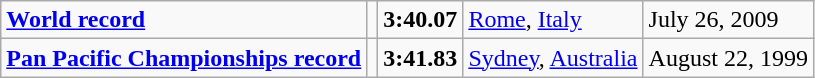<table class="wikitable">
<tr>
<td><strong><a href='#'>World record</a></strong></td>
<td></td>
<td><strong>3:40.07</strong></td>
<td><a href='#'>Rome</a>, <a href='#'>Italy</a></td>
<td>July 26, 2009</td>
</tr>
<tr>
<td><strong><a href='#'>Pan Pacific Championships record</a></strong></td>
<td></td>
<td><strong>3:41.83</strong></td>
<td><a href='#'>Sydney</a>, <a href='#'>Australia</a></td>
<td>August 22, 1999</td>
</tr>
</table>
